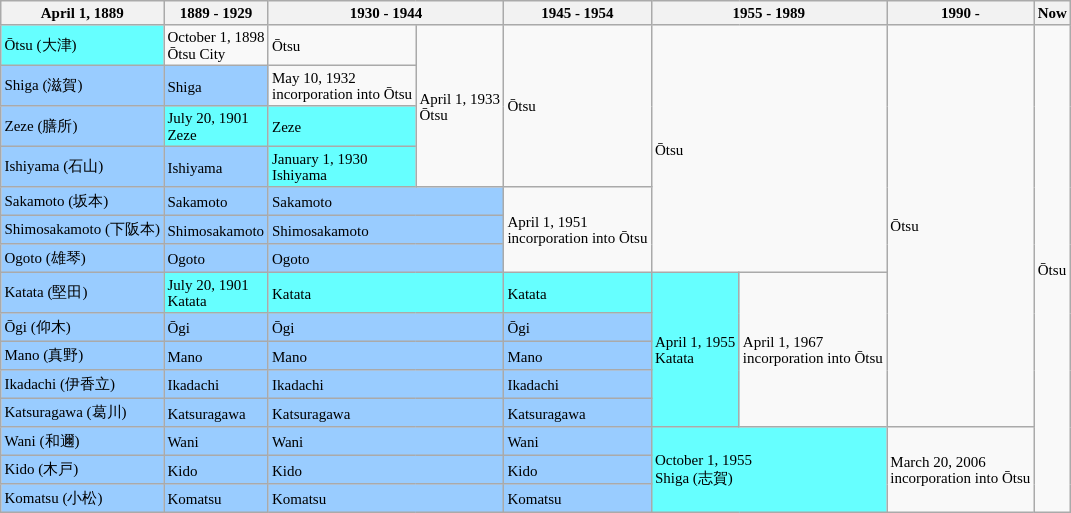<table class="wikitable" style="font-size:x-small">
<tr>
<th>April 1, 1889</th>
<th>1889 - 1929</th>
<th colspan="2">1930 - 1944</th>
<th>1945 - 1954</th>
<th colspan="2">1955 - 1989</th>
<th>1990 -</th>
<th>Now</th>
</tr>
<tr>
<td style="background-color:#6ff;">Ōtsu (大津)</td>
<td>October 1, 1898<br>Ōtsu City</td>
<td>Ōtsu</td>
<td rowspan="4">April 1, 1933<br>Ōtsu</td>
<td rowspan="4">Ōtsu</td>
<td rowspan="7" colspan="2">Ōtsu</td>
<td rowspan="12">Ōtsu</td>
<td rowspan="15">Ōtsu</td>
</tr>
<tr>
<td style="background-color:#9cf;">Shiga (滋賀)</td>
<td style="background-color:#9cf;">Shiga</td>
<td>May 10, 1932<br>incorporation into Ōtsu</td>
</tr>
<tr>
<td style="background-color:#9cf;">Zeze (膳所)</td>
<td style="background-color:#6ff;">July 20, 1901<br>Zeze</td>
<td style="background-color:#6ff;">Zeze</td>
</tr>
<tr>
<td style="background-color:#9cf;">Ishiyama (石山)</td>
<td style="background-color:#9cf;">Ishiyama</td>
<td style="background-color:#6ff;">January 1, 1930<br>Ishiyama</td>
</tr>
<tr>
<td style="background-color:#9cf;">Sakamoto (坂本)</td>
<td style="background-color:#9cf;">Sakamoto</td>
<td colspan="2" style="background-color:#9cf;">Sakamoto</td>
<td rowspan="3">April 1, 1951<br>incorporation into Ōtsu</td>
</tr>
<tr>
<td style="background-color:#9cf;">Shimosakamoto (下阪本)</td>
<td style="background-color:#9cf;">Shimosakamoto</td>
<td colspan="2" style="background-color:#9cf;">Shimosakamoto</td>
</tr>
<tr>
<td style="background-color:#9cf;">Ogoto (雄琴)</td>
<td style="background-color:#9cf;">Ogoto</td>
<td colspan="2" style="background-color:#9cf;">Ogoto</td>
</tr>
<tr>
<td style="background-color:#9cf;">Katata (堅田)</td>
<td style="background-color:#6ff;">July 20, 1901<br>Katata</td>
<td colspan="2" style="background-color:#6ff;">Katata</td>
<td style="background-color:#6ff;">Katata</td>
<td rowspan="5" style="background-color:#6ff;">April 1, 1955<br>Katata</td>
<td rowspan="5">April 1, 1967<br>incorporation into Ōtsu</td>
</tr>
<tr>
<td style="background-color:#9cf;">Ōgi (仰木)</td>
<td style="background-color:#9cf;">Ōgi</td>
<td colspan="2" style="background-color:#9cf;">Ōgi</td>
<td style="background-color:#9cf;">Ōgi</td>
</tr>
<tr>
<td style="background-color:#9cf;">Mano (真野)</td>
<td style="background-color:#9cf;">Mano</td>
<td colspan="2" style="background-color:#9cf;">Mano</td>
<td style="background-color:#9cf;">Mano</td>
</tr>
<tr>
<td style="background-color:#9cf;">Ikadachi (伊香立)</td>
<td style="background-color:#9cf;">Ikadachi</td>
<td colspan="2" style="background-color:#9cf;">Ikadachi</td>
<td style="background-color:#9cf;">Ikadachi</td>
</tr>
<tr>
<td style="background-color:#9cf;">Katsuragawa (葛川)</td>
<td style="background-color:#9cf;">Katsuragawa</td>
<td colspan="2" style="background-color:#9cf;">Katsuragawa</td>
<td style="background-color:#9cf;">Katsuragawa</td>
</tr>
<tr>
<td style="background-color:#9cf;">Wani (和邇)</td>
<td style="background-color:#9cf;">Wani</td>
<td colspan="2" style="background-color:#9cf;">Wani</td>
<td style="background-color:#9cf;">Wani</td>
<td rowspan="3" colspan="2" style="background-color:#6ff;">October 1, 1955<br>Shiga (志賀)</td>
<td rowspan="3">March 20, 2006<br>incorporation into Ōtsu</td>
</tr>
<tr>
<td style="background-color:#9cf;">Kido (木戸)</td>
<td style="background-color:#9cf;">Kido</td>
<td colspan="2" style="background-color:#9cf;">Kido</td>
<td style="background-color:#9cf;">Kido</td>
</tr>
<tr>
<td style="background-color:#9cf;">Komatsu (小松)</td>
<td style="background-color:#9cf;">Komatsu</td>
<td colspan="2" style="background-color:#9cf;">Komatsu</td>
<td style="background-color:#9cf;">Komatsu</td>
</tr>
</table>
